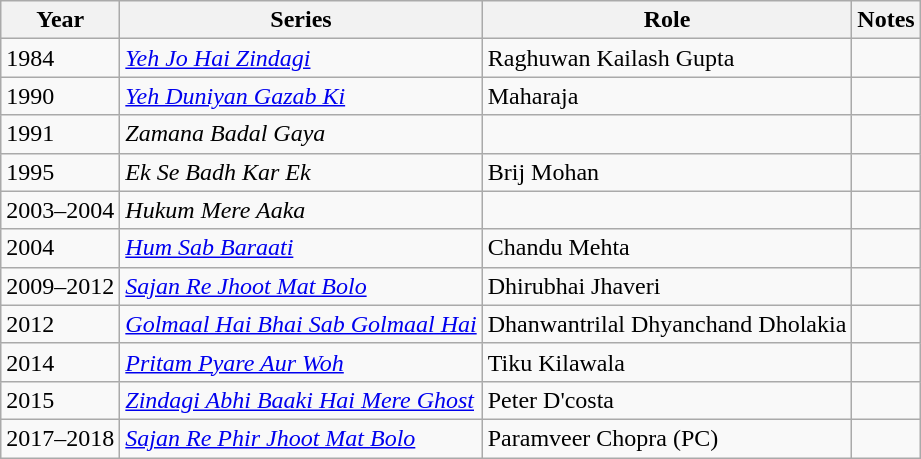<table class="wikitable">
<tr>
<th>Year</th>
<th>Series</th>
<th>Role</th>
<th>Notes</th>
</tr>
<tr>
<td>1984</td>
<td><em><a href='#'>Yeh Jo Hai Zindagi</a></em></td>
<td>Raghuwan Kailash Gupta</td>
<td></td>
</tr>
<tr>
<td>1990</td>
<td><em><a href='#'>Yeh Duniyan Gazab Ki</a></em></td>
<td>Maharaja</td>
<td></td>
</tr>
<tr>
<td>1991</td>
<td><em>Zamana Badal Gaya</em></td>
<td></td>
<td></td>
</tr>
<tr>
<td>1995</td>
<td><em>Ek Se Badh Kar Ek</em></td>
<td>Brij Mohan</td>
<td></td>
</tr>
<tr>
<td>2003–2004</td>
<td><em>Hukum Mere Aaka</em></td>
<td></td>
<td></td>
</tr>
<tr>
<td>2004</td>
<td><em><a href='#'>Hum Sab Baraati</a></em></td>
<td>Chandu Mehta</td>
<td></td>
</tr>
<tr>
<td>2009–2012</td>
<td><em><a href='#'>Sajan Re Jhoot Mat Bolo</a></em></td>
<td>Dhirubhai Jhaveri</td>
<td></td>
</tr>
<tr>
<td>2012</td>
<td><em><a href='#'>Golmaal Hai Bhai Sab Golmaal Hai</a></em></td>
<td>Dhanwantrilal Dhyanchand Dholakia</td>
<td></td>
</tr>
<tr>
<td>2014</td>
<td><em><a href='#'>Pritam Pyare Aur Woh</a></em></td>
<td>Tiku Kilawala</td>
<td></td>
</tr>
<tr>
<td>2015</td>
<td><em><a href='#'>Zindagi Abhi Baaki Hai Mere Ghost</a></em></td>
<td>Peter D'costa</td>
<td></td>
</tr>
<tr>
<td>2017–2018</td>
<td><em><a href='#'>Sajan Re Phir Jhoot Mat Bolo</a></em></td>
<td>Paramveer Chopra (PC)</td>
<td></td>
</tr>
</table>
